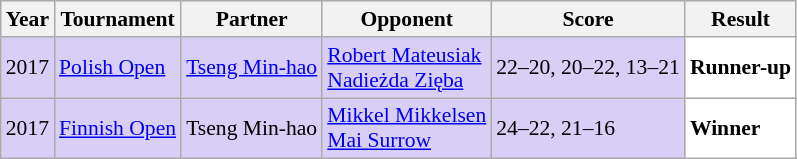<table class="sortable wikitable" style="font-size: 90%;">
<tr>
<th>Year</th>
<th>Tournament</th>
<th>Partner</th>
<th>Opponent</th>
<th>Score</th>
<th>Result</th>
</tr>
<tr style="background:#D8CEF6">
<td align="center">2017</td>
<td align="left"><a href='#'>Polish Open</a></td>
<td align="left"> <a href='#'>Tseng Min-hao</a></td>
<td align="left"> <a href='#'>Robert Mateusiak</a><br> <a href='#'>Nadieżda Zięba</a></td>
<td align="left">22–20, 20–22, 13–21</td>
<td style="text-align:left; background:white"> <strong>Runner-up</strong></td>
</tr>
<tr style="background:#D8CEF6">
<td align="center">2017</td>
<td align="left"><a href='#'>Finnish Open</a></td>
<td align="left"> Tseng Min-hao</td>
<td align="left"> <a href='#'>Mikkel Mikkelsen</a><br> <a href='#'>Mai Surrow</a></td>
<td align="left">24–22, 21–16</td>
<td style="text-align:left; background:white"> <strong>Winner</strong></td>
</tr>
</table>
